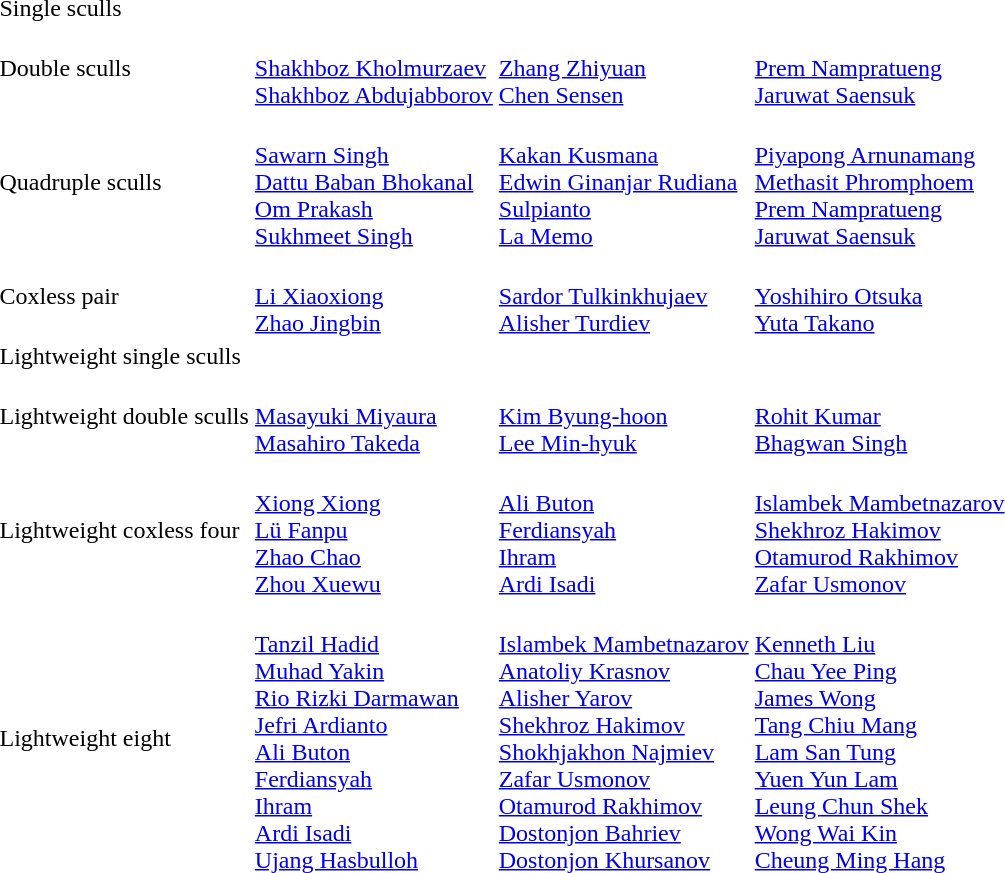<table>
<tr>
<td>Single sculls<br></td>
<td></td>
<td></td>
<td></td>
</tr>
<tr>
<td>Double sculls<br></td>
<td><br><a href='#'>Shakhboz Kholmurzaev</a><br><a href='#'>Shakhboz Abdujabborov</a></td>
<td><br><a href='#'>Zhang Zhiyuan</a><br><a href='#'>Chen Sensen</a></td>
<td><br><a href='#'>Prem Nampratueng</a><br><a href='#'>Jaruwat Saensuk</a></td>
</tr>
<tr>
<td>Quadruple sculls<br></td>
<td><br><a href='#'>Sawarn Singh</a><br><a href='#'>Dattu Baban Bhokanal</a><br><a href='#'>Om Prakash</a><br><a href='#'>Sukhmeet Singh</a></td>
<td><br><a href='#'>Kakan Kusmana</a><br><a href='#'>Edwin Ginanjar Rudiana</a><br><a href='#'>Sulpianto</a><br><a href='#'>La Memo</a></td>
<td><br><a href='#'>Piyapong Arnunamang</a><br><a href='#'>Methasit Phromphoem</a><br><a href='#'>Prem Nampratueng</a><br><a href='#'>Jaruwat Saensuk</a></td>
</tr>
<tr>
<td>Coxless pair<br></td>
<td><br><a href='#'>Li Xiaoxiong</a><br><a href='#'>Zhao Jingbin</a></td>
<td><br><a href='#'>Sardor Tulkinkhujaev</a><br><a href='#'>Alisher Turdiev</a></td>
<td><br><a href='#'>Yoshihiro Otsuka</a><br><a href='#'>Yuta Takano</a></td>
</tr>
<tr>
<td>Lightweight single sculls<br></td>
<td></td>
<td></td>
<td></td>
</tr>
<tr>
<td>Lightweight double sculls<br></td>
<td><br><a href='#'>Masayuki Miyaura</a><br><a href='#'>Masahiro Takeda</a></td>
<td><br><a href='#'>Kim Byung-hoon</a><br><a href='#'>Lee Min-hyuk</a></td>
<td><br><a href='#'>Rohit Kumar</a><br><a href='#'>Bhagwan Singh</a></td>
</tr>
<tr>
<td>Lightweight coxless four<br></td>
<td><br><a href='#'>Xiong Xiong</a><br><a href='#'>Lü Fanpu</a><br><a href='#'>Zhao Chao</a><br><a href='#'>Zhou Xuewu</a></td>
<td><br><a href='#'>Ali Buton</a><br><a href='#'>Ferdiansyah</a><br><a href='#'>Ihram</a><br><a href='#'>Ardi Isadi</a></td>
<td><br><a href='#'>Islambek Mambetnazarov</a><br><a href='#'>Shekhroz Hakimov</a><br><a href='#'>Otamurod Rakhimov</a><br><a href='#'>Zafar Usmonov</a></td>
</tr>
<tr>
<td>Lightweight eight<br></td>
<td><br><a href='#'>Tanzil Hadid</a><br><a href='#'>Muhad Yakin</a><br><a href='#'>Rio Rizki Darmawan</a><br><a href='#'>Jefri Ardianto</a><br><a href='#'>Ali Buton</a><br><a href='#'>Ferdiansyah</a><br><a href='#'>Ihram</a><br><a href='#'>Ardi Isadi</a><br><a href='#'>Ujang Hasbulloh</a></td>
<td><br><a href='#'>Islambek Mambetnazarov</a><br><a href='#'>Anatoliy Krasnov</a><br><a href='#'>Alisher Yarov</a><br><a href='#'>Shekhroz Hakimov</a><br><a href='#'>Shokhjakhon Najmiev</a><br><a href='#'>Zafar Usmonov</a><br><a href='#'>Otamurod Rakhimov</a><br><a href='#'>Dostonjon Bahriev</a><br><a href='#'>Dostonjon Khursanov</a></td>
<td><br><a href='#'>Kenneth Liu</a><br><a href='#'>Chau Yee Ping</a><br><a href='#'>James Wong</a><br><a href='#'>Tang Chiu Mang</a><br><a href='#'>Lam San Tung</a><br><a href='#'>Yuen Yun Lam</a><br><a href='#'>Leung Chun Shek</a><br><a href='#'>Wong Wai Kin</a><br><a href='#'>Cheung Ming Hang</a></td>
</tr>
</table>
